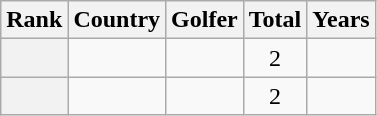<table class="sortable wikitable" style="text-align:left;">
<tr>
<th scope="col">Rank</th>
<th scope="col">Country</th>
<th scope="col">Golfer</th>
<th scope="col">Total</th>
<th scope="col">Years</th>
</tr>
<tr>
<th scope="row"></th>
<td></td>
<td></td>
<td align="center" valign="top">2</td>
<td></td>
</tr>
<tr>
<th scope="row"></th>
<td></td>
<td></td>
<td align="center" valign="top">2</td>
<td></td>
</tr>
</table>
